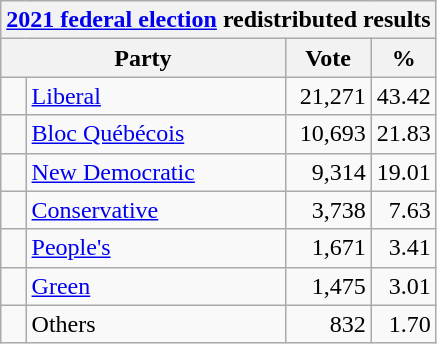<table class="wikitable">
<tr>
<th colspan="4"><a href='#'>2021 federal election</a> redistributed results</th>
</tr>
<tr>
<th bgcolor="#DDDDFF" width="130px" colspan="2">Party</th>
<th bgcolor="#DDDDFF" width="50px">Vote</th>
<th bgcolor="#DDDDFF" width="30px">%</th>
</tr>
<tr>
<td> </td>
<td><a href='#'>Liberal</a></td>
<td align=right>21,271</td>
<td align=right>43.42</td>
</tr>
<tr>
<td> </td>
<td><a href='#'>Bloc Québécois</a></td>
<td align=right>10,693</td>
<td align=right>21.83</td>
</tr>
<tr>
<td> </td>
<td><a href='#'>New Democratic</a></td>
<td align=right>9,314</td>
<td align=right>19.01</td>
</tr>
<tr>
<td> </td>
<td><a href='#'>Conservative</a></td>
<td align=right>3,738</td>
<td align=right>7.63</td>
</tr>
<tr>
<td> </td>
<td><a href='#'>People's</a></td>
<td align=right>1,671</td>
<td align=right>3.41</td>
</tr>
<tr>
<td> </td>
<td><a href='#'>Green</a></td>
<td align=right>1,475</td>
<td align=right>3.01</td>
</tr>
<tr>
<td> </td>
<td>Others</td>
<td align=right>832</td>
<td align=right>1.70</td>
</tr>
</table>
